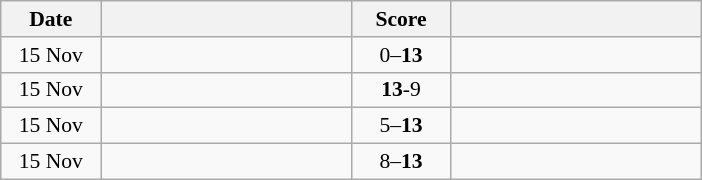<table class="wikitable" style="text-align: center; font-size:90%">
<tr>
<th width="60">Date</th>
<th align="right" width="160"></th>
<th width="60">Score</th>
<th align="left" width="160"></th>
</tr>
<tr>
<td>15 Nov</td>
<td align=right></td>
<td align=center>0–<strong>13</strong></td>
<td align=left></td>
</tr>
<tr>
<td>15 Nov</td>
<td align=right></td>
<td align=center><strong>13</strong>-9</td>
<td align=left></td>
</tr>
<tr>
<td>15 Nov</td>
<td align=right></td>
<td align=center>5–<strong>13</strong></td>
<td align=left></td>
</tr>
<tr>
<td>15 Nov</td>
<td align=right></td>
<td align=center>8–<strong>13</strong></td>
<td align=left></td>
</tr>
</table>
